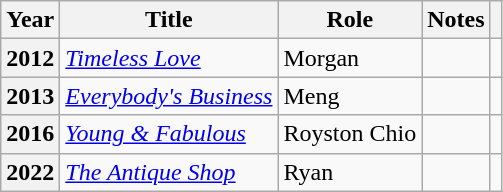<table class="wikitable sortable plainrowheaders">
<tr>
<th scope="col">Year</th>
<th scope="col">Title</th>
<th scope="col">Role</th>
<th scope="col" class="unsortable">Notes</th>
<th scope="col" class="unsortable"></th>
</tr>
<tr>
<th scope="row">2012</th>
<td><em><a href='#'>Timeless Love</a></em></td>
<td>Morgan</td>
<td></td>
<td></td>
</tr>
<tr>
<th scope="row">2013</th>
<td><em><a href='#'>Everybody's Business</a></em></td>
<td>Meng</td>
<td></td>
<td></td>
</tr>
<tr>
<th scope="row">2016</th>
<td><em><a href='#'>Young & Fabulous</a></em></td>
<td>Royston Chio</td>
<td></td>
<td></td>
</tr>
<tr>
<th scope="row">2022</th>
<td><em><a href='#'>The Antique Shop</a></em></td>
<td>Ryan</td>
<td></td>
<td></td>
</tr>
</table>
